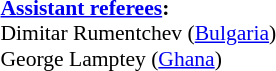<table style="width:100%; font-size:90%;">
<tr>
<td><br><strong><a href='#'>Assistant referees</a>:</strong>
<br>Dimitar Rumentchev (<a href='#'>Bulgaria</a>)
<br>George Lamptey (<a href='#'>Ghana</a>)</td>
</tr>
</table>
